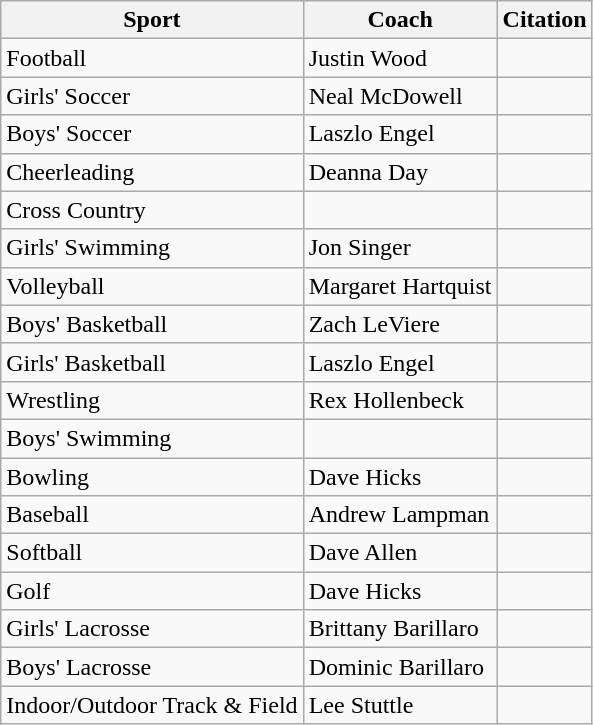<table class="wikitable">
<tr>
<th>Sport</th>
<th>Coach</th>
<th>Citation</th>
</tr>
<tr>
<td>Football</td>
<td>Justin Wood</td>
<td></td>
</tr>
<tr>
<td>Girls' Soccer</td>
<td>Neal McDowell</td>
<td></td>
</tr>
<tr>
<td>Boys' Soccer</td>
<td>Laszlo Engel</td>
<td></td>
</tr>
<tr>
<td>Cheerleading</td>
<td>Deanna Day</td>
<td></td>
</tr>
<tr>
<td>Cross Country</td>
<td></td>
<td></td>
</tr>
<tr>
<td>Girls' Swimming</td>
<td>Jon Singer</td>
<td></td>
</tr>
<tr>
<td>Volleyball</td>
<td>Margaret Hartquist</td>
<td></td>
</tr>
<tr>
<td>Boys' Basketball</td>
<td>Zach LeViere</td>
<td></td>
</tr>
<tr>
<td>Girls' Basketball</td>
<td>Laszlo Engel</td>
<td></td>
</tr>
<tr>
<td>Wrestling</td>
<td>Rex Hollenbeck</td>
<td></td>
</tr>
<tr>
<td>Boys' Swimming</td>
<td></td>
<td></td>
</tr>
<tr>
<td>Bowling</td>
<td>Dave Hicks</td>
<td></td>
</tr>
<tr>
<td>Baseball</td>
<td>Andrew Lampman</td>
<td></td>
</tr>
<tr>
<td>Softball</td>
<td>Dave Allen</td>
<td></td>
</tr>
<tr>
<td>Golf</td>
<td>Dave Hicks</td>
<td></td>
</tr>
<tr>
<td>Girls' Lacrosse</td>
<td>Brittany Barillaro</td>
<td></td>
</tr>
<tr>
<td>Boys' Lacrosse</td>
<td>Dominic Barillaro</td>
<td></td>
</tr>
<tr>
<td>Indoor/Outdoor Track & Field</td>
<td>Lee Stuttle</td>
<td></td>
</tr>
</table>
